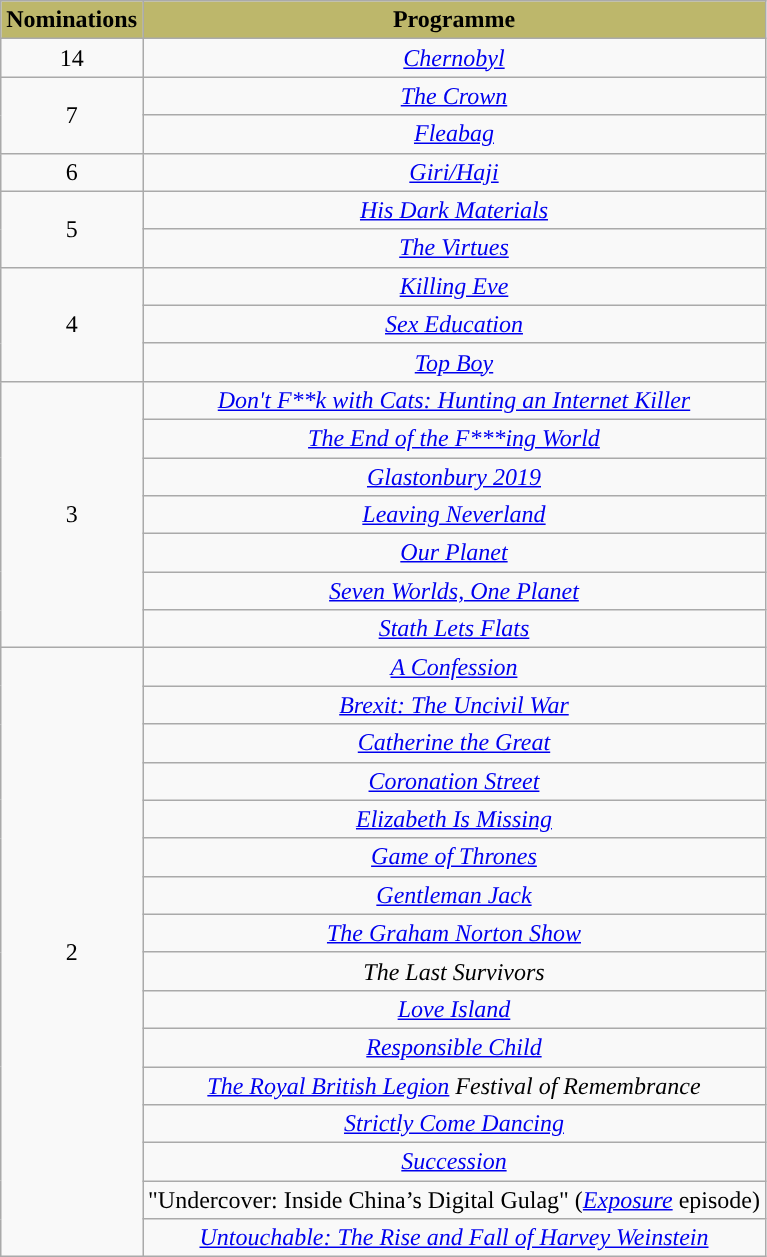<table class="wikitable" style="text-align:center">
<tr>
<th style="background:#BDB76B;">Nominations</th>
<th style="background:#BDB76B;">Programme</th>
</tr>
<tr>
<td>14</td>
<td><em><a href='#'>Chernobyl</a></em></td>
</tr>
<tr>
<td rowspan="2">7</td>
<td><em><a href='#'>The Crown</a></em></td>
</tr>
<tr>
<td><em><a href='#'>Fleabag</a></em></td>
</tr>
<tr>
<td>6</td>
<td><em><a href='#'>Giri/Haji</a></em></td>
</tr>
<tr>
<td rowspan="2">5</td>
<td><em><a href='#'>His Dark Materials</a></em></td>
</tr>
<tr>
<td><em><a href='#'>The Virtues</a></em></td>
</tr>
<tr>
<td rowspan="3">4</td>
<td><em><a href='#'>Killing Eve</a></em></td>
</tr>
<tr>
<td><em><a href='#'>Sex Education</a></em></td>
</tr>
<tr>
<td><em><a href='#'>Top Boy</a></em></td>
</tr>
<tr>
<td rowspan="7">3</td>
<td><em><a href='#'>Don't F**k with Cats: Hunting an Internet Killer</a></em></td>
</tr>
<tr>
<td><em><a href='#'>The End of the F***ing World</a></em></td>
</tr>
<tr>
<td><em><a href='#'>Glastonbury 2019</a></em></td>
</tr>
<tr>
<td><em><a href='#'>Leaving Neverland</a></em></td>
</tr>
<tr>
<td><em><a href='#'>Our Planet</a></em></td>
</tr>
<tr>
<td><em><a href='#'>Seven Worlds, One Planet</a></em></td>
</tr>
<tr>
<td><em><a href='#'>Stath Lets Flats</a></em></td>
</tr>
<tr>
<td rowspan="16">2</td>
<td><em><a href='#'>A Confession</a></em></td>
</tr>
<tr>
<td><em><a href='#'>Brexit: The Uncivil War</a></em></td>
</tr>
<tr>
<td><em><a href='#'>Catherine the Great</a></em></td>
</tr>
<tr>
<td><em><a href='#'>Coronation Street</a></em></td>
</tr>
<tr>
<td><em><a href='#'>Elizabeth Is Missing</a></em></td>
</tr>
<tr>
<td><em><a href='#'>Game of Thrones</a></em></td>
</tr>
<tr>
<td><em><a href='#'>Gentleman Jack</a></em></td>
</tr>
<tr>
<td><em><a href='#'>The Graham Norton Show</a></em></td>
</tr>
<tr>
<td><em>The Last Survivors</em></td>
</tr>
<tr>
<td><em><a href='#'>Love Island</a></em></td>
</tr>
<tr>
<td><em><a href='#'>Responsible Child</a></em></td>
</tr>
<tr>
<td><em><a href='#'>The Royal British Legion</a> Festival of Remembrance</em></td>
</tr>
<tr>
<td><em><a href='#'>Strictly Come Dancing</a></em></td>
</tr>
<tr>
<td><em><a href='#'>Succession</a></em></td>
</tr>
<tr>
<td>"Undercover: Inside China’s Digital Gulag" (<em><a href='#'>Exposure</a></em> episode)</td>
</tr>
<tr>
<td><em><a href='#'>Untouchable: The Rise and Fall of Harvey Weinstein</a></em></td>
</tr>
</table>
